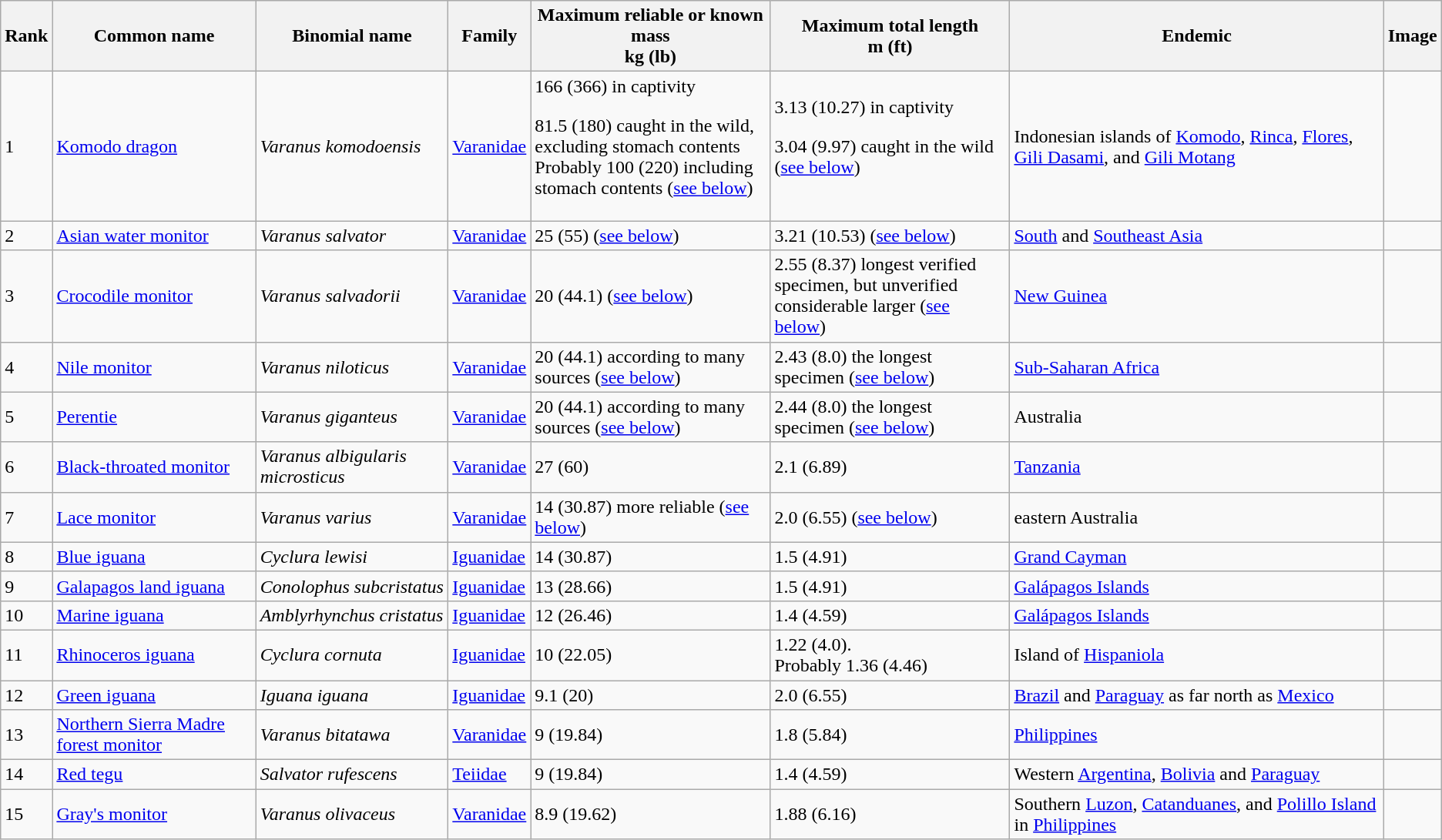<table class="wikitable sortable">
<tr>
<th>Rank</th>
<th>Common name</th>
<th>Binomial name</th>
<th>Family</th>
<th style="width:200px">Maximum reliable or known mass<br>kg (lb)</th>
<th style="width:200px">Maximum total length<br>m (ft)</th>
<th>Endemic</th>
<th>Image</th>
</tr>
<tr>
<td>1</td>
<td><a href='#'>Komodo dragon</a></td>
<td><em>Varanus komodoensis</em></td>
<td><a href='#'>Varanidae</a></td>
<td>166 (366) in captivity<p>81.5 (180) caught in the wild, excluding stomach contents Probably 100 (220) including stomach contents (<a href='#'>see below</a>)</p></td>
<td>3.13 (10.27) in captivity<p>3.04 (9.97) caught in the wild (<a href='#'>see below</a>)</p></td>
<td>Indonesian islands of <a href='#'>Komodo</a>, <a href='#'>Rinca</a>, <a href='#'>Flores</a>, <a href='#'>Gili Dasami</a>, and <a href='#'>Gili Motang</a></td>
<td></td>
</tr>
<tr>
<td>2</td>
<td><a href='#'>Asian water monitor</a></td>
<td><em>Varanus salvator</em></td>
<td><a href='#'>Varanidae</a></td>
<td>25 (55) (<a href='#'>see below</a>)</td>
<td>3.21 (10.53) (<a href='#'>see below</a>)</td>
<td><a href='#'>South</a> and <a href='#'>Southeast Asia</a></td>
<td></td>
</tr>
<tr>
<td>3</td>
<td><a href='#'>Crocodile monitor</a></td>
<td><em>Varanus salvadorii</em></td>
<td><a href='#'>Varanidae</a></td>
<td>20 (44.1) (<a href='#'>see below</a>)</td>
<td>2.55 (8.37) longest verified specimen, but unverified considerable larger (<a href='#'>see below</a>)</td>
<td><a href='#'>New Guinea</a></td>
<td></td>
</tr>
<tr>
<td>4</td>
<td><a href='#'>Nile monitor</a></td>
<td><em>Varanus niloticus</em></td>
<td><a href='#'>Varanidae</a></td>
<td>20 (44.1) according to many sources (<a href='#'>see below</a>)</td>
<td>2.43 (8.0) the longest specimen (<a href='#'>see below</a>)</td>
<td><a href='#'>Sub-Saharan Africa</a></td>
<td></td>
</tr>
<tr>
<td>5</td>
<td><a href='#'>Perentie</a></td>
<td><em>Varanus giganteus</em></td>
<td><a href='#'>Varanidae</a></td>
<td>20 (44.1) according to many sources (<a href='#'>see below</a>)</td>
<td>2.44 (8.0) the longest specimen (<a href='#'>see below</a>)</td>
<td>Australia</td>
<td></td>
</tr>
<tr>
<td>6</td>
<td><a href='#'>Black-throated monitor</a></td>
<td><em>Varanus albigularis microsticus</em></td>
<td><a href='#'>Varanidae</a></td>
<td>27 (60)</td>
<td>2.1 (6.89)</td>
<td><a href='#'>Tanzania</a></td>
<td></td>
</tr>
<tr>
<td>7</td>
<td><a href='#'>Lace monitor</a></td>
<td><em>Varanus varius</em></td>
<td><a href='#'>Varanidae</a></td>
<td>14 (30.87) more reliable (<a href='#'>see below</a>)</td>
<td>2.0 (6.55) (<a href='#'>see below</a>)</td>
<td>eastern Australia</td>
<td></td>
</tr>
<tr>
<td>8</td>
<td><a href='#'>Blue iguana</a></td>
<td><em>Cyclura lewisi</em></td>
<td><a href='#'>Iguanidae</a></td>
<td>14 (30.87)</td>
<td>1.5 (4.91)</td>
<td><a href='#'>Grand Cayman</a></td>
<td></td>
</tr>
<tr>
<td>9</td>
<td><a href='#'>Galapagos land iguana</a></td>
<td><em>Conolophus subcristatus</em></td>
<td><a href='#'>Iguanidae</a></td>
<td>13 (28.66)</td>
<td>1.5 (4.91)</td>
<td><a href='#'>Galápagos Islands</a></td>
<td></td>
</tr>
<tr>
<td>10</td>
<td><a href='#'>Marine iguana</a></td>
<td><em>Amblyrhynchus cristatus</em></td>
<td><a href='#'>Iguanidae</a></td>
<td>12 (26.46)</td>
<td>1.4 (4.59)</td>
<td><a href='#'>Galápagos Islands</a></td>
<td><br></td>
</tr>
<tr>
<td>11</td>
<td><a href='#'>Rhinoceros iguana</a></td>
<td><em>Cyclura cornuta</em></td>
<td><a href='#'>Iguanidae</a></td>
<td>10 (22.05)</td>
<td>1.22 (4.0).<br>Probably 1.36 (4.46)</td>
<td>Island of <a href='#'>Hispaniola</a></td>
<td></td>
</tr>
<tr>
<td>12</td>
<td><a href='#'>Green iguana</a></td>
<td><em>Iguana iguana</em></td>
<td><a href='#'>Iguanidae</a></td>
<td>9.1 (20)</td>
<td>2.0 (6.55)</td>
<td><a href='#'>Brazil</a> and <a href='#'>Paraguay</a> as far north as <a href='#'>Mexico</a></td>
<td><br></td>
</tr>
<tr>
<td>13</td>
<td><a href='#'>Northern Sierra Madre forest monitor</a></td>
<td><em>Varanus bitatawa</em></td>
<td><a href='#'>Varanidae</a></td>
<td>9 (19.84)</td>
<td>1.8 (5.84)</td>
<td><a href='#'>Philippines</a></td>
<td></td>
</tr>
<tr>
<td>14</td>
<td><a href='#'>Red tegu</a></td>
<td><em>Salvator rufescens</em></td>
<td><a href='#'>Teiidae</a></td>
<td>9 (19.84)</td>
<td>1.4 (4.59)</td>
<td>Western <a href='#'>Argentina</a>, <a href='#'>Bolivia</a> and <a href='#'>Paraguay</a></td>
<td></td>
</tr>
<tr>
<td>15</td>
<td><a href='#'>Gray's monitor</a></td>
<td><em>Varanus olivaceus</em></td>
<td><a href='#'>Varanidae</a></td>
<td>8.9 (19.62)</td>
<td>1.88 (6.16)</td>
<td>Southern <a href='#'>Luzon</a>, <a href='#'>Catanduanes</a>, and <a href='#'>Polillo Island</a> in  <a href='#'>Philippines</a></td>
<td></td>
</tr>
</table>
